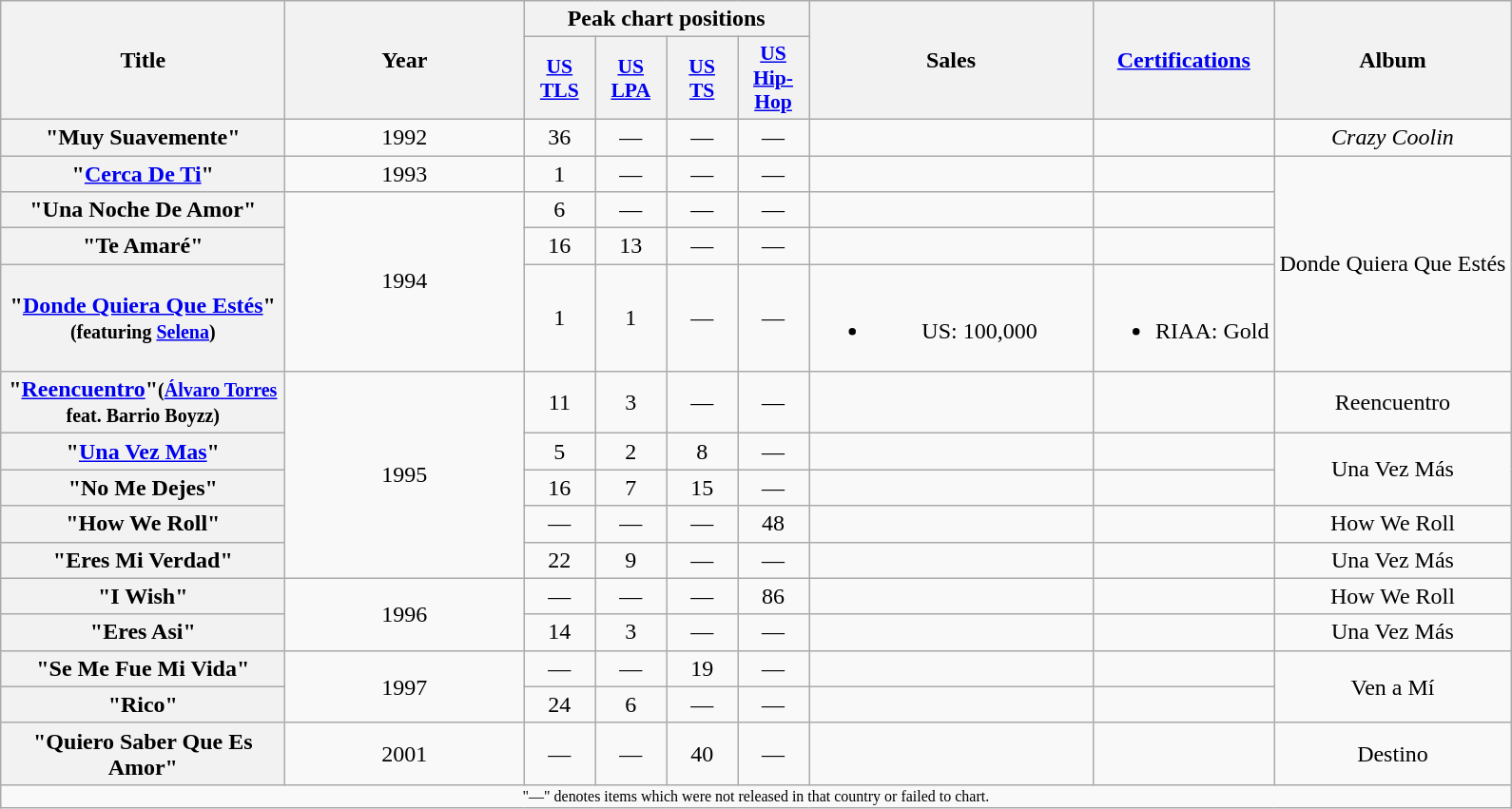<table class="wikitable plainrowheaders" style="text-align:center;">
<tr>
<th scope="col" rowspan="2" style="width:12em;">Title</th>
<th scope="col" rowspan="2" style="width:10em;">Year</th>
<th scope="col" colspan="4">Peak chart positions</th>
<th scope="col" rowspan="2" style="width:12em;">Sales</th>
<th scope="col" rowspan="2"><a href='#'>Certifications</a></th>
<th scope="col" rowspan="2">Album</th>
</tr>
<tr>
<th scope="col" style="width:3em;font-size:90%;"><a href='#'>US<br>TLS</a><br></th>
<th scope="col" style="width:3em;font-size:90%;"><a href='#'>US<br>LPA</a><br></th>
<th scope="col" style="width:3em;font-size:90%;"><a href='#'>US<br>TS</a><br></th>
<th scope="col" style="width:3em;font-size:90%;"><a href='#'>US<br>Hip-Hop</a><br></th>
</tr>
<tr>
<th scope="row">"Muy Suavemente"</th>
<td>1992</td>
<td>36</td>
<td>—</td>
<td>—</td>
<td>—</td>
<td></td>
<td></td>
<td rowspan="1"><em>Crazy Coolin<strong></td>
</tr>
<tr>
<th scope="row">"<a href='#'>Cerca De Ti</a>"</th>
<td>1993</td>
<td>1</td>
<td>—</td>
<td>—</td>
<td>—</td>
<td></td>
<td></td>
<td rowspan="4"></em>Donde Quiera Que Estés<em></td>
</tr>
<tr>
<th scope="row">"Una Noche De Amor"</th>
<td rowspan="3">1994</td>
<td>6</td>
<td>—</td>
<td>—</td>
<td>—</td>
<td></td>
<td></td>
</tr>
<tr>
<th scope="row">"Te Amaré"</th>
<td>16</td>
<td>13</td>
<td>—</td>
<td>—</td>
<td></td>
<td></td>
</tr>
<tr>
<th scope="row">"<a href='#'>Donde Quiera Que Estés</a>" <small>(featuring <a href='#'>Selena</a>)</small></th>
<td>1</td>
<td>1</td>
<td>—</td>
<td>—</td>
<td><br><ul><li>US: 100,000</li></ul></td>
<td><br><ul><li>RIAA: Gold</li></ul></td>
</tr>
<tr>
<th scope="row">"<a href='#'>Reencuentro</a>"<small>(<a href='#'>Álvaro Torres</a> feat. Barrio Boyzz)</small></th>
<td rowspan="5">1995</td>
<td>11</td>
<td>3</td>
<td>—</td>
<td>—</td>
<td></td>
<td></td>
<td></em>Reencuentro<em></td>
</tr>
<tr>
<th scope="row">"<a href='#'>Una Vez Mas</a>"</th>
<td>5</td>
<td>2</td>
<td>8</td>
<td>—</td>
<td></td>
<td></td>
<td rowspan="2"></em>Una Vez Más<em></td>
</tr>
<tr>
<th scope="row">"No Me Dejes"</th>
<td>16</td>
<td>7</td>
<td>15</td>
<td>—</td>
<td></td>
<td></td>
</tr>
<tr>
<th scope="row">"How We Roll"</th>
<td>—</td>
<td>—</td>
<td>—</td>
<td>48</td>
<td></td>
<td></td>
<td></em>How We Roll<em></td>
</tr>
<tr>
<th scope="row">"Eres Mi Verdad"</th>
<td>22</td>
<td>9</td>
<td>—</td>
<td>—</td>
<td></td>
<td></td>
<td></em>Una Vez Más<em></td>
</tr>
<tr>
<th scope="row">"I Wish"</th>
<td rowspan="2">1996</td>
<td>—</td>
<td>—</td>
<td>—</td>
<td>86</td>
<td></td>
<td></td>
<td></em>How We Roll<em></td>
</tr>
<tr>
<th scope="row">"Eres Asi"</th>
<td>14</td>
<td>3</td>
<td>—</td>
<td>—</td>
<td></td>
<td></td>
<td></em>Una Vez Más<em></td>
</tr>
<tr>
<th scope="row">"Se Me Fue Mi Vida" </th>
<td rowspan="2">1997</td>
<td>—</td>
<td>—</td>
<td>19</td>
<td>—</td>
<td></td>
<td></td>
<td rowspan="2"></em>Ven a Mí<em></td>
</tr>
<tr>
<th scope="row">"Rico"</th>
<td>24</td>
<td>6</td>
<td>—</td>
<td>—</td>
<td></td>
<td></td>
</tr>
<tr>
<th scope="row">"Quiero Saber Que Es Amor"</th>
<td>2001</td>
<td>—</td>
<td>—</td>
<td>40</td>
<td>—</td>
<td></td>
<td></td>
<td></em>Destino<em></td>
</tr>
<tr>
<td colspan="9" style="font-size:8pt;">"—" denotes items which were not released in that country or failed to chart.</td>
</tr>
</table>
